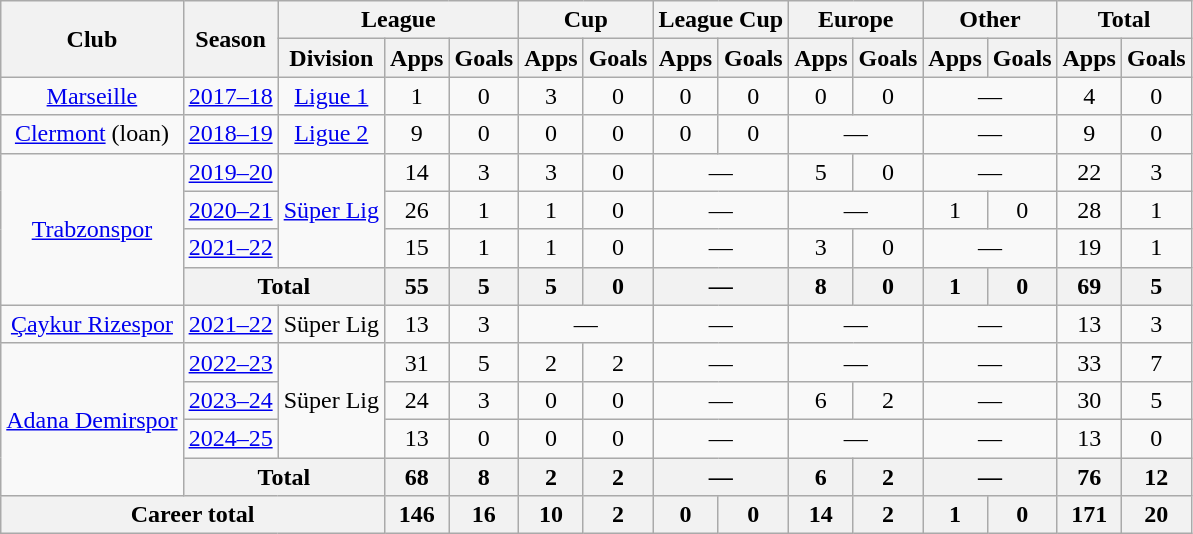<table class="wikitable" style="text-align: center">
<tr>
<th rowspan="2">Club</th>
<th rowspan="2">Season</th>
<th colspan="3">League</th>
<th colspan="2">Cup</th>
<th colspan="2">League Cup</th>
<th colspan="2">Europe</th>
<th colspan="2">Other</th>
<th colspan="2">Total</th>
</tr>
<tr>
<th>Division</th>
<th>Apps</th>
<th>Goals</th>
<th>Apps</th>
<th>Goals</th>
<th>Apps</th>
<th>Goals</th>
<th>Apps</th>
<th>Goals</th>
<th>Apps</th>
<th>Goals</th>
<th>Apps</th>
<th>Goals</th>
</tr>
<tr>
<td><a href='#'>Marseille</a></td>
<td><a href='#'>2017–18</a></td>
<td><a href='#'>Ligue 1</a></td>
<td>1</td>
<td>0</td>
<td>3</td>
<td>0</td>
<td>0</td>
<td>0</td>
<td>0</td>
<td>0</td>
<td colspan="2">—</td>
<td>4</td>
<td>0</td>
</tr>
<tr>
<td><a href='#'>Clermont</a> (loan)</td>
<td><a href='#'>2018–19</a></td>
<td><a href='#'>Ligue 2</a></td>
<td>9</td>
<td>0</td>
<td>0</td>
<td>0</td>
<td>0</td>
<td>0</td>
<td colspan="2">—</td>
<td colspan="2">—</td>
<td>9</td>
<td>0</td>
</tr>
<tr>
<td rowspan="4"><a href='#'>Trabzonspor</a></td>
<td><a href='#'>2019–20</a></td>
<td rowspan="3"><a href='#'>Süper Lig</a></td>
<td>14</td>
<td>3</td>
<td>3</td>
<td>0</td>
<td colspan="2">—</td>
<td>5</td>
<td>0</td>
<td colspan="2">—</td>
<td>22</td>
<td>3</td>
</tr>
<tr>
<td><a href='#'>2020–21</a></td>
<td>26</td>
<td>1</td>
<td>1</td>
<td>0</td>
<td colspan="2">—</td>
<td colspan="2">—</td>
<td>1</td>
<td>0</td>
<td>28</td>
<td>1</td>
</tr>
<tr>
<td><a href='#'>2021–22</a></td>
<td>15</td>
<td>1</td>
<td>1</td>
<td>0</td>
<td colspan="2">—</td>
<td>3</td>
<td>0</td>
<td colspan="2">—</td>
<td>19</td>
<td>1</td>
</tr>
<tr>
<th colspan="2">Total</th>
<th>55</th>
<th>5</th>
<th>5</th>
<th>0</th>
<th colspan="2">—</th>
<th>8</th>
<th>0</th>
<th>1</th>
<th>0</th>
<th>69</th>
<th>5</th>
</tr>
<tr>
<td><a href='#'>Çaykur Rizespor</a></td>
<td><a href='#'>2021–22</a></td>
<td>Süper Lig</td>
<td>13</td>
<td>3</td>
<td colspan="2">—</td>
<td colspan="2">—</td>
<td colspan="2">—</td>
<td colspan="2">—</td>
<td>13</td>
<td>3</td>
</tr>
<tr>
<td rowspan="4"><a href='#'>Adana Demirspor</a></td>
<td><a href='#'>2022–23</a></td>
<td rowspan="3">Süper Lig</td>
<td>31</td>
<td>5</td>
<td>2</td>
<td>2</td>
<td colspan="2">—</td>
<td colspan="2">—</td>
<td colspan="2">—</td>
<td>33</td>
<td>7</td>
</tr>
<tr>
<td><a href='#'>2023–24</a></td>
<td>24</td>
<td>3</td>
<td>0</td>
<td>0</td>
<td colspan="2">—</td>
<td>6</td>
<td>2</td>
<td colspan="2">—</td>
<td>30</td>
<td>5</td>
</tr>
<tr>
<td><a href='#'>2024–25</a></td>
<td>13</td>
<td>0</td>
<td>0</td>
<td>0</td>
<td colspan="2">—</td>
<td colspan="2">—</td>
<td colspan="2">—</td>
<td>13</td>
<td>0</td>
</tr>
<tr>
<th colspan="2">Total</th>
<th>68</th>
<th>8</th>
<th>2</th>
<th>2</th>
<th colspan="2">—</th>
<th>6</th>
<th>2</th>
<th colspan="2">—</th>
<th>76</th>
<th>12</th>
</tr>
<tr>
<th colspan="3">Career total</th>
<th>146</th>
<th>16</th>
<th>10</th>
<th>2</th>
<th>0</th>
<th>0</th>
<th>14</th>
<th>2</th>
<th>1</th>
<th>0</th>
<th>171</th>
<th>20</th>
</tr>
</table>
